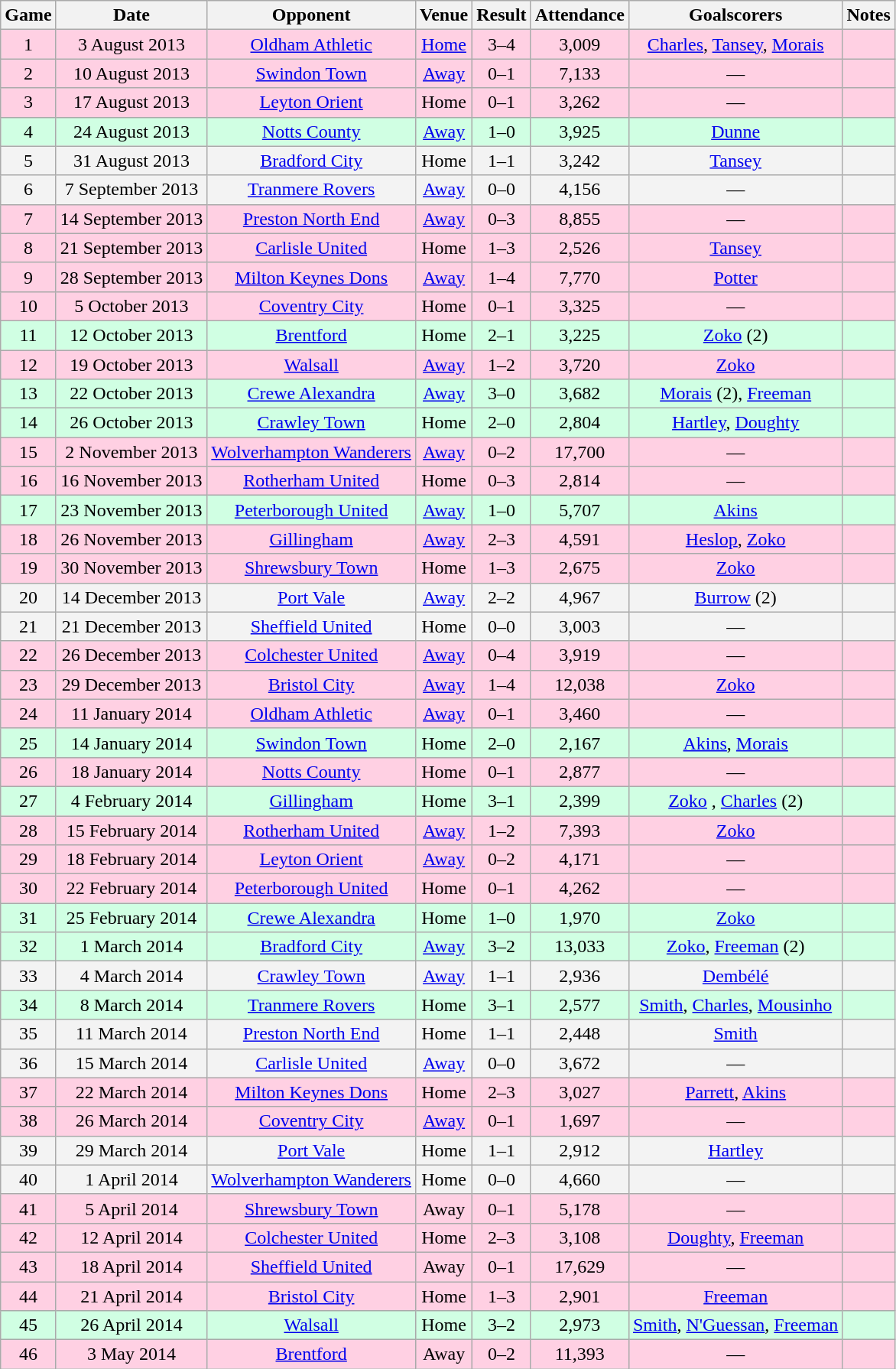<table class="wikitable" style="text-align:center;">
<tr>
<th>Game</th>
<th>Date</th>
<th>Opponent</th>
<th>Venue</th>
<th>Result</th>
<th>Attendance</th>
<th>Goalscorers</th>
<th>Notes</th>
</tr>
<tr style="background: #ffd0e3;">
<td style="text-align:center;">1</td>
<td>3 August 2013</td>
<td><a href='#'>Oldham Athletic</a></td>
<td><a href='#'>Home</a></td>
<td>3–4</td>
<td>3,009</td>
<td><a href='#'>Charles</a>, <a href='#'>Tansey</a>, <a href='#'>Morais</a></td>
<td></td>
</tr>
<tr style="background: #ffd0e3;">
<td style="text-align:center;">2</td>
<td>10 August 2013</td>
<td><a href='#'>Swindon Town</a></td>
<td><a href='#'>Away</a></td>
<td>0–1</td>
<td>7,133</td>
<td>—</td>
<td></td>
</tr>
<tr style="background: #ffd0e3;">
<td style="text-align:center;">3</td>
<td>17 August 2013</td>
<td><a href='#'>Leyton Orient</a></td>
<td>Home</td>
<td>0–1</td>
<td>3,262</td>
<td>—</td>
<td></td>
</tr>
<tr style="background: #d0ffe3;">
<td style="text-align:center;">4</td>
<td>24 August 2013</td>
<td><a href='#'>Notts County</a></td>
<td><a href='#'>Away</a></td>
<td>1–0</td>
<td>3,925</td>
<td><a href='#'>Dunne</a></td>
<td></td>
</tr>
<tr style="background: #f3f3f3;">
<td style="text-align:center;">5</td>
<td>31 August 2013</td>
<td><a href='#'>Bradford City</a></td>
<td>Home</td>
<td>1–1</td>
<td>3,242</td>
<td><a href='#'>Tansey</a> </td>
<td></td>
</tr>
<tr style="background: #f3f3f3;">
<td style="text-align:center;">6</td>
<td>7 September 2013</td>
<td><a href='#'>Tranmere Rovers</a></td>
<td><a href='#'>Away</a></td>
<td>0–0</td>
<td>4,156</td>
<td>—</td>
<td></td>
</tr>
<tr style="background: #ffd0e3;">
<td style="text-align:center;">7</td>
<td>14 September 2013</td>
<td><a href='#'>Preston North End</a></td>
<td><a href='#'>Away</a></td>
<td>0–3</td>
<td>8,855</td>
<td>—</td>
<td></td>
</tr>
<tr style="background: #ffd0e3;">
<td style="text-align:center;">8</td>
<td>21 September 2013</td>
<td><a href='#'>Carlisle United</a></td>
<td>Home</td>
<td>1–3</td>
<td>2,526</td>
<td><a href='#'>Tansey</a> </td>
<td></td>
</tr>
<tr style="background: #ffd0e3;">
<td style="text-align:center;">9</td>
<td>28 September 2013</td>
<td><a href='#'>Milton Keynes Dons</a></td>
<td><a href='#'>Away</a></td>
<td>1–4</td>
<td>7,770</td>
<td><a href='#'>Potter</a> </td>
<td></td>
</tr>
<tr style="background: #ffd0e3;">
<td style="text-align:center;">10</td>
<td>5 October 2013</td>
<td><a href='#'>Coventry City</a></td>
<td>Home</td>
<td>0–1</td>
<td>3,325</td>
<td>—</td>
<td></td>
</tr>
<tr style="background: #d0ffe3;">
<td style="text-align:center;">11</td>
<td>12 October 2013</td>
<td><a href='#'>Brentford</a></td>
<td>Home</td>
<td>2–1</td>
<td>3,225</td>
<td><a href='#'>Zoko</a> (2)</td>
<td></td>
</tr>
<tr style="background: #ffd0e3;">
<td style="text-align:center;">12</td>
<td>19 October 2013</td>
<td><a href='#'>Walsall</a></td>
<td><a href='#'>Away</a></td>
<td>1–2</td>
<td>3,720</td>
<td><a href='#'>Zoko</a></td>
<td></td>
</tr>
<tr style="background: #d0ffe3;">
<td style="text-align:center;">13</td>
<td>22 October 2013</td>
<td><a href='#'>Crewe Alexandra</a></td>
<td><a href='#'>Away</a></td>
<td>3–0</td>
<td>3,682</td>
<td><a href='#'>Morais</a> (2), <a href='#'>Freeman</a></td>
<td></td>
</tr>
<tr style="background: #d0ffe3;">
<td style="text-align:center;">14</td>
<td>26 October 2013</td>
<td><a href='#'>Crawley Town</a></td>
<td>Home</td>
<td>2–0</td>
<td>2,804</td>
<td><a href='#'>Hartley</a>, <a href='#'>Doughty</a></td>
<td></td>
</tr>
<tr style="background: #ffd0e3;">
<td style="text-align:center;">15</td>
<td>2 November 2013</td>
<td><a href='#'>Wolverhampton Wanderers</a></td>
<td><a href='#'>Away</a></td>
<td>0–2</td>
<td>17,700</td>
<td>—</td>
<td></td>
</tr>
<tr style="background: #ffd0e3;">
<td style="text-align:center;">16</td>
<td>16 November 2013</td>
<td><a href='#'>Rotherham United</a></td>
<td>Home</td>
<td>0–3</td>
<td>2,814</td>
<td>—</td>
<td></td>
</tr>
<tr style="background: #d0ffe3;">
<td style="text-align:center;">17</td>
<td>23 November 2013</td>
<td><a href='#'>Peterborough United</a></td>
<td><a href='#'>Away</a></td>
<td>1–0</td>
<td>5,707</td>
<td><a href='#'>Akins</a></td>
<td></td>
</tr>
<tr style="background: #ffd0e3;">
<td style="text-align:center;">18</td>
<td>26 November 2013</td>
<td><a href='#'>Gillingham</a></td>
<td><a href='#'>Away</a></td>
<td>2–3</td>
<td>4,591</td>
<td><a href='#'>Heslop</a>, <a href='#'>Zoko</a></td>
<td></td>
</tr>
<tr style="background: #ffd0e3;">
<td style="text-align:center;">19</td>
<td>30 November 2013</td>
<td><a href='#'>Shrewsbury Town</a></td>
<td>Home</td>
<td>1–3</td>
<td>2,675</td>
<td><a href='#'>Zoko</a></td>
<td></td>
</tr>
<tr style="background: #f3f3f3;">
<td style="text-align:center;">20</td>
<td>14 December 2013</td>
<td><a href='#'>Port Vale</a></td>
<td><a href='#'>Away</a></td>
<td>2–2</td>
<td>4,967</td>
<td><a href='#'>Burrow</a> (2)</td>
<td></td>
</tr>
<tr style="background: #f3f3f3;">
<td style="text-align:center;">21</td>
<td>21 December 2013</td>
<td><a href='#'>Sheffield United</a></td>
<td>Home</td>
<td>0–0</td>
<td>3,003</td>
<td>—</td>
<td></td>
</tr>
<tr style="background: #ffd0e3;">
<td style="text-align:center;">22</td>
<td>26 December 2013</td>
<td><a href='#'>Colchester United</a></td>
<td><a href='#'>Away</a></td>
<td>0–4</td>
<td>3,919</td>
<td>—</td>
<td></td>
</tr>
<tr style="background: #ffd0e3;">
<td style="text-align:center;">23</td>
<td>29 December 2013</td>
<td><a href='#'>Bristol City</a></td>
<td><a href='#'>Away</a></td>
<td>1–4</td>
<td>12,038</td>
<td><a href='#'>Zoko</a></td>
<td></td>
</tr>
<tr style="background: #ffd0e3;">
<td style="text-align:center;">24</td>
<td>11 January 2014</td>
<td><a href='#'>Oldham Athletic</a></td>
<td><a href='#'>Away</a></td>
<td>0–1</td>
<td>3,460</td>
<td>—</td>
<td></td>
</tr>
<tr style="background: #d0ffe3">
<td style="text-align:center;">25</td>
<td>14 January 2014</td>
<td><a href='#'>Swindon Town</a></td>
<td>Home</td>
<td>2–0</td>
<td>2,167</td>
<td><a href='#'>Akins</a>, <a href='#'>Morais</a> </td>
<td></td>
</tr>
<tr style="background: #ffd0e3">
<td style="text-align:center;">26</td>
<td>18 January 2014</td>
<td><a href='#'>Notts County</a></td>
<td>Home</td>
<td>0–1</td>
<td>2,877</td>
<td>—</td>
<td></td>
</tr>
<tr style="background: #d0ffe3">
<td style="text-align:center;">27</td>
<td>4 February 2014</td>
<td><a href='#'>Gillingham</a></td>
<td>Home</td>
<td>3–1</td>
<td>2,399</td>
<td><a href='#'>Zoko</a> , <a href='#'>Charles</a> (2)</td>
<td></td>
</tr>
<tr style="background: #ffd0e3">
<td style="text-align:center;">28</td>
<td>15 February 2014</td>
<td><a href='#'>Rotherham United</a></td>
<td><a href='#'>Away</a></td>
<td>1–2</td>
<td>7,393</td>
<td><a href='#'>Zoko</a></td>
<td></td>
</tr>
<tr style="background: #ffd0e3">
<td style="text-align:center;">29</td>
<td>18 February 2014</td>
<td><a href='#'>Leyton Orient</a></td>
<td><a href='#'>Away</a></td>
<td>0–2</td>
<td>4,171</td>
<td>—</td>
<td></td>
</tr>
<tr style="background: #ffd0e3">
<td style="text-align:center;">30</td>
<td>22 February 2014</td>
<td><a href='#'>Peterborough United</a></td>
<td>Home</td>
<td>0–1</td>
<td>4,262</td>
<td>—</td>
<td></td>
</tr>
<tr style="background: #d0ffe3">
<td style="text-align:center;">31</td>
<td>25 February 2014</td>
<td><a href='#'>Crewe Alexandra</a></td>
<td>Home</td>
<td>1–0</td>
<td>1,970</td>
<td><a href='#'>Zoko</a></td>
<td></td>
</tr>
<tr style="background: #d0ffe3">
<td style="text-align:center;">32</td>
<td>1 March 2014</td>
<td><a href='#'>Bradford City</a></td>
<td><a href='#'>Away</a></td>
<td>3–2</td>
<td>13,033</td>
<td><a href='#'>Zoko</a>, <a href='#'>Freeman</a> (2)</td>
<td></td>
</tr>
<tr style="background: #f3f3f3">
<td style="text-align:center;">33</td>
<td>4 March 2014</td>
<td><a href='#'>Crawley Town</a></td>
<td><a href='#'>Away</a></td>
<td>1–1</td>
<td>2,936</td>
<td><a href='#'>Dembélé</a></td>
<td></td>
</tr>
<tr style="background: #d0ffe3">
<td style="text-align:center;">34</td>
<td>8 March 2014</td>
<td><a href='#'>Tranmere Rovers</a></td>
<td>Home</td>
<td>3–1</td>
<td>2,577</td>
<td><a href='#'>Smith</a>, <a href='#'>Charles</a>, <a href='#'>Mousinho</a></td>
<td></td>
</tr>
<tr style="background: #f3f3f3">
<td style="text-align:center;">35</td>
<td>11 March 2014</td>
<td><a href='#'>Preston North End</a></td>
<td>Home</td>
<td>1–1</td>
<td>2,448</td>
<td><a href='#'>Smith</a></td>
<td></td>
</tr>
<tr style="background: #f3f3f3">
<td style="text-align:center;">36</td>
<td>15 March 2014</td>
<td><a href='#'>Carlisle United</a></td>
<td><a href='#'>Away</a></td>
<td>0–0</td>
<td>3,672</td>
<td>—</td>
<td></td>
</tr>
<tr style="background: #ffd0e3">
<td style="text-align:center;">37</td>
<td>22 March 2014</td>
<td><a href='#'>Milton Keynes Dons</a></td>
<td>Home</td>
<td>2–3</td>
<td>3,027</td>
<td><a href='#'>Parrett</a>, <a href='#'>Akins</a></td>
<td></td>
</tr>
<tr style="background: #ffd0e3;">
<td>38</td>
<td>26 March 2014</td>
<td><a href='#'>Coventry City</a></td>
<td><a href='#'>Away</a></td>
<td>0–1</td>
<td>1,697</td>
<td>—</td>
<td></td>
</tr>
<tr style="background: #f3f3f3">
<td>39</td>
<td>29 March 2014</td>
<td><a href='#'>Port Vale</a></td>
<td>Home</td>
<td>1–1</td>
<td>2,912</td>
<td><a href='#'>Hartley</a></td>
<td></td>
</tr>
<tr style="background: #f3f3f3">
<td>40</td>
<td>1 April 2014</td>
<td><a href='#'>Wolverhampton Wanderers</a></td>
<td>Home</td>
<td>0–0</td>
<td>4,660</td>
<td>—</td>
<td></td>
</tr>
<tr style="background: #ffd0e3;">
<td>41</td>
<td>5 April 2014</td>
<td><a href='#'>Shrewsbury Town</a></td>
<td>Away</td>
<td>0–1</td>
<td>5,178</td>
<td>—</td>
<td></td>
</tr>
<tr style="background: #ffd0e3;">
<td>42</td>
<td>12 April 2014</td>
<td><a href='#'>Colchester United</a></td>
<td>Home</td>
<td>2–3</td>
<td>3,108</td>
<td><a href='#'>Doughty</a>, <a href='#'>Freeman</a></td>
<td></td>
</tr>
<tr style="background: #ffd0e3;">
<td>43</td>
<td>18 April 2014</td>
<td><a href='#'>Sheffield United</a></td>
<td>Away</td>
<td>0–1</td>
<td>17,629</td>
<td>—</td>
<td></td>
</tr>
<tr style="background: #ffd0e3;">
<td>44</td>
<td>21 April 2014</td>
<td><a href='#'>Bristol City</a></td>
<td>Home</td>
<td>1–3</td>
<td>2,901</td>
<td><a href='#'>Freeman</a></td>
<td></td>
</tr>
<tr style="background: #d0ffe3">
<td>45</td>
<td>26 April 2014</td>
<td><a href='#'>Walsall</a></td>
<td>Home</td>
<td>3–2</td>
<td>2,973</td>
<td><a href='#'>Smith</a>, <a href='#'>N'Guessan</a>, <a href='#'>Freeman</a></td>
<td></td>
</tr>
<tr style="background: #ffd0e3;">
<td>46</td>
<td>3 May 2014</td>
<td><a href='#'>Brentford</a></td>
<td>Away</td>
<td>0–2</td>
<td>11,393</td>
<td>—</td>
<td></td>
</tr>
</table>
